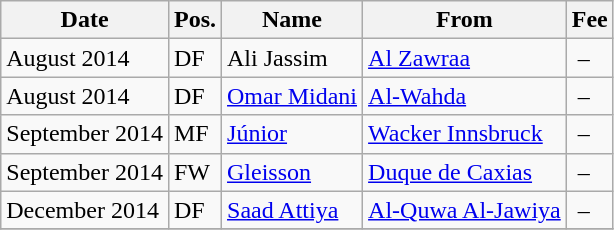<table class="wikitable">
<tr>
<th>Date</th>
<th>Pos.</th>
<th>Name</th>
<th>From</th>
<th>Fee</th>
</tr>
<tr>
<td>August 2014</td>
<td>DF</td>
<td> Ali Jassim</td>
<td> <a href='#'>Al Zawraa</a></td>
<td> –</td>
</tr>
<tr>
<td>August 2014</td>
<td>DF</td>
<td> <a href='#'>Omar Midani</a></td>
<td> <a href='#'>Al-Wahda</a></td>
<td> –</td>
</tr>
<tr>
<td>September 2014</td>
<td>MF</td>
<td> <a href='#'>Júnior</a></td>
<td> <a href='#'>Wacker Innsbruck</a></td>
<td> –</td>
</tr>
<tr>
<td>September 2014</td>
<td>FW</td>
<td> <a href='#'>Gleisson</a></td>
<td> <a href='#'>Duque de Caxias</a></td>
<td> –</td>
</tr>
<tr>
<td>December 2014</td>
<td>DF</td>
<td> <a href='#'>Saad Attiya</a></td>
<td> <a href='#'>Al-Quwa Al-Jawiya</a></td>
<td> –</td>
</tr>
<tr>
</tr>
</table>
